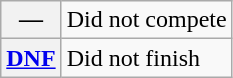<table class="wikitable">
<tr>
<th scope="row">—</th>
<td>Did not compete</td>
</tr>
<tr>
<th scope="row"><a href='#'>DNF</a></th>
<td>Did not finish</td>
</tr>
</table>
